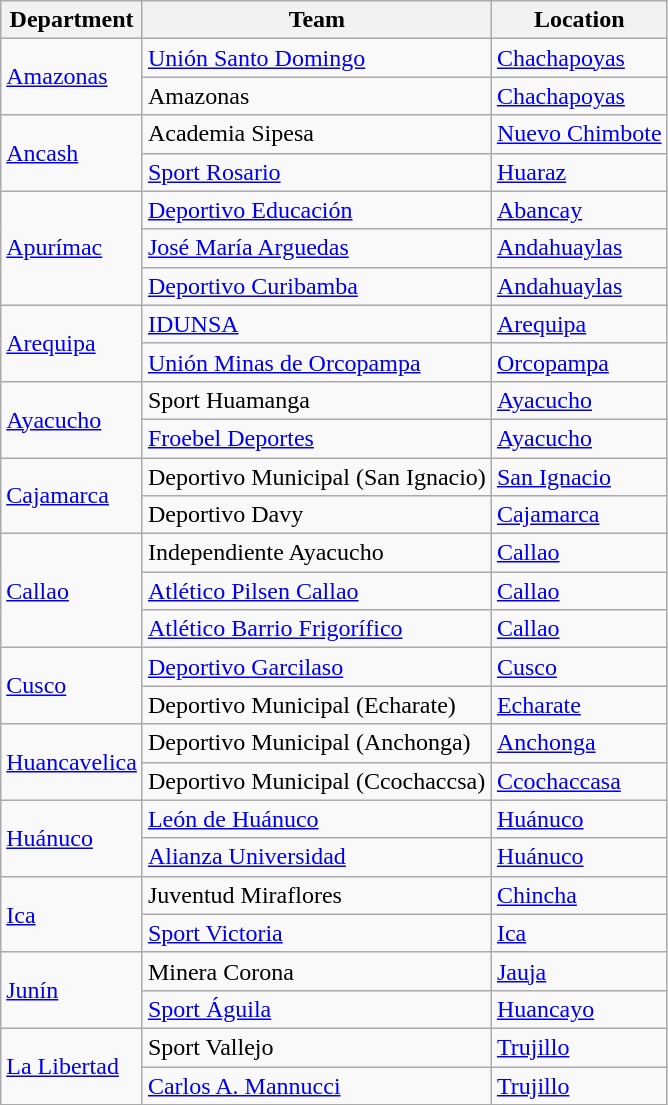<table class="wikitable">
<tr>
<th>Department</th>
<th>Team</th>
<th>Location</th>
</tr>
<tr>
<td rowspan="2"><a href='#'>Amazonas</a></td>
<td><a href='#'>Unión Santo Domingo</a></td>
<td><a href='#'>Chachapoyas</a></td>
</tr>
<tr>
<td>Amazonas</td>
<td><a href='#'>Chachapoyas</a></td>
</tr>
<tr>
<td rowspan="2"><a href='#'>Ancash</a></td>
<td>Academia Sipesa</td>
<td><a href='#'>Nuevo Chimbote</a></td>
</tr>
<tr>
<td><a href='#'>Sport Rosario</a></td>
<td><a href='#'>Huaraz</a></td>
</tr>
<tr>
<td rowspan="3"><a href='#'>Apurímac</a></td>
<td><a href='#'>Deportivo Educación</a></td>
<td><a href='#'>Abancay</a></td>
</tr>
<tr>
<td><a href='#'>José María Arguedas</a></td>
<td><a href='#'>Andahuaylas</a></td>
</tr>
<tr>
<td><a href='#'>Deportivo Curibamba</a></td>
<td><a href='#'>Andahuaylas</a></td>
</tr>
<tr>
<td rowspan="2"><a href='#'>Arequipa</a></td>
<td><a href='#'>IDUNSA</a></td>
<td><a href='#'>Arequipa</a></td>
</tr>
<tr>
<td><a href='#'>Unión Minas de Orcopampa</a></td>
<td><a href='#'>Orcopampa</a></td>
</tr>
<tr>
<td rowspan="2"><a href='#'>Ayacucho</a></td>
<td>Sport Huamanga</td>
<td><a href='#'>Ayacucho</a></td>
</tr>
<tr>
<td><a href='#'>Froebel Deportes</a></td>
<td><a href='#'>Ayacucho</a></td>
</tr>
<tr>
<td rowspan="2"><a href='#'>Cajamarca</a></td>
<td>Deportivo Municipal (San Ignacio)</td>
<td><a href='#'>San Ignacio</a></td>
</tr>
<tr>
<td>Deportivo Davy</td>
<td><a href='#'>Cajamarca</a></td>
</tr>
<tr>
<td rowspan="3"><a href='#'>Callao</a></td>
<td>Independiente Ayacucho</td>
<td><a href='#'>Callao</a></td>
</tr>
<tr>
<td><a href='#'>Atlético Pilsen Callao</a></td>
<td><a href='#'>Callao</a></td>
</tr>
<tr>
<td><a href='#'>Atlético Barrio Frigorífico</a></td>
<td><a href='#'>Callao</a></td>
</tr>
<tr>
<td rowspan="2"><a href='#'>Cusco</a></td>
<td><a href='#'>Deportivo Garcilaso</a></td>
<td><a href='#'>Cusco</a></td>
</tr>
<tr>
<td>Deportivo Municipal (Echarate)</td>
<td><a href='#'>Echarate</a></td>
</tr>
<tr>
<td rowspan="2"><a href='#'>Huancavelica</a></td>
<td>Deportivo Municipal (Anchonga)</td>
<td><a href='#'>Anchonga</a></td>
</tr>
<tr>
<td>Deportivo Municipal (Ccochaccsa)</td>
<td><a href='#'>Ccochaccasa</a></td>
</tr>
<tr>
<td rowspan="2"><a href='#'>Huánuco</a></td>
<td><a href='#'>León de Huánuco</a></td>
<td><a href='#'>Huánuco</a></td>
</tr>
<tr>
<td><a href='#'>Alianza Universidad</a></td>
<td><a href='#'>Huánuco</a></td>
</tr>
<tr>
<td rowspan="2"><a href='#'>Ica</a></td>
<td>Juventud Miraflores</td>
<td><a href='#'>Chincha</a></td>
</tr>
<tr>
<td><a href='#'>Sport Victoria</a></td>
<td><a href='#'>Ica</a></td>
</tr>
<tr>
<td rowspan="2"><a href='#'>Junín</a></td>
<td>Minera Corona</td>
<td><a href='#'>Jauja</a></td>
</tr>
<tr>
<td><a href='#'>Sport Águila</a></td>
<td><a href='#'>Huancayo</a></td>
</tr>
<tr>
<td rowspan="2"><a href='#'>La Libertad</a></td>
<td>Sport Vallejo</td>
<td><a href='#'>Trujillo</a></td>
</tr>
<tr>
<td><a href='#'>Carlos A. Mannucci</a></td>
<td><a href='#'>Trujillo</a></td>
</tr>
</table>
